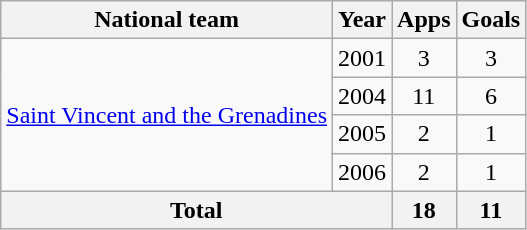<table class="wikitable" style="text-align:center">
<tr>
<th>National team</th>
<th>Year</th>
<th>Apps</th>
<th>Goals</th>
</tr>
<tr>
<td rowspan="4"><a href='#'>Saint Vincent and the Grenadines</a></td>
<td>2001</td>
<td>3</td>
<td>3</td>
</tr>
<tr>
<td>2004</td>
<td>11</td>
<td>6</td>
</tr>
<tr>
<td>2005</td>
<td>2</td>
<td>1</td>
</tr>
<tr>
<td>2006</td>
<td>2</td>
<td>1</td>
</tr>
<tr>
<th colspan="2">Total</th>
<th>18</th>
<th>11</th>
</tr>
</table>
